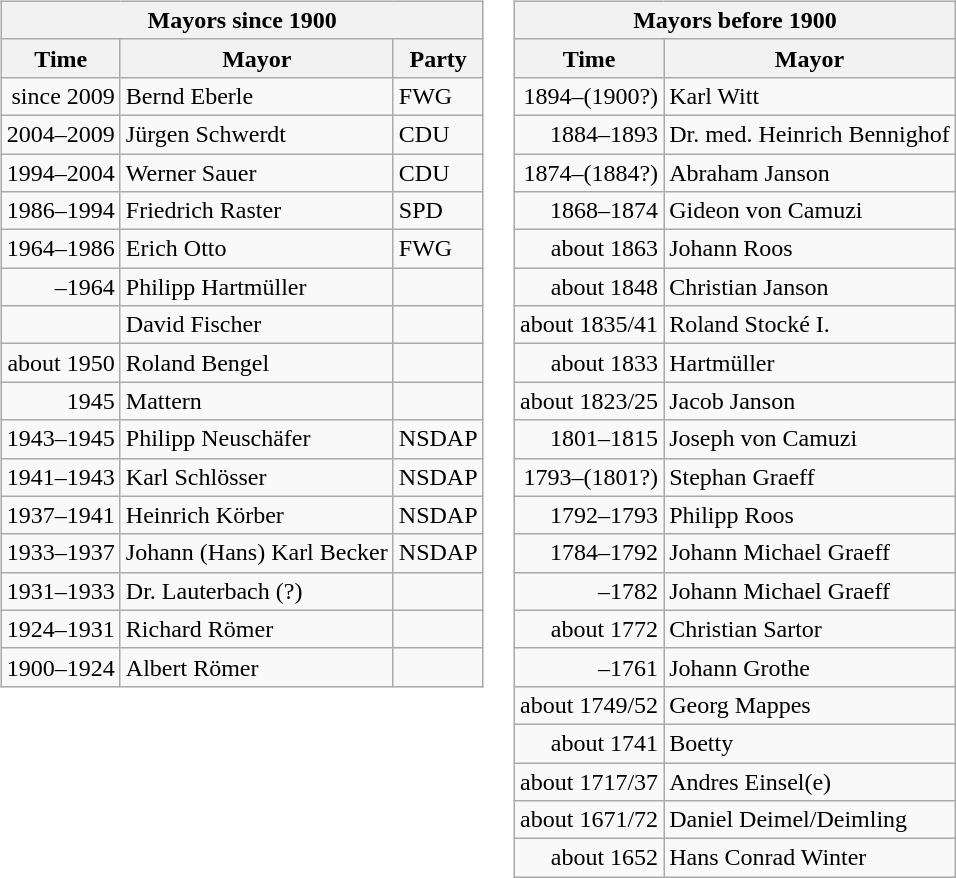<table>
<tr valign="top">
<td><br><table class="wikitable">
<tr>
<th colspan="3">Mayors since 1900</th>
</tr>
<tr>
<th>Time</th>
<th>Mayor</th>
<th>Party</th>
</tr>
<tr>
<td align="right">since 2009</td>
<td>Bernd Eberle</td>
<td>FWG</td>
</tr>
<tr>
<td align="right">2004–2009</td>
<td>Jürgen Schwerdt</td>
<td>CDU</td>
</tr>
<tr>
<td align="right">1994–2004</td>
<td>Werner Sauer</td>
<td>CDU</td>
</tr>
<tr>
<td align="right">1986–1994</td>
<td>Friedrich Raster</td>
<td>SPD</td>
</tr>
<tr>
<td align="right">1964–1986</td>
<td>Erich Otto</td>
<td>FWG</td>
</tr>
<tr>
<td align="right">–1964</td>
<td>Philipp Hartmüller</td>
<td> </td>
</tr>
<tr>
<td align="right"> </td>
<td>David Fischer</td>
<td> </td>
</tr>
<tr>
<td align="right">about 1950</td>
<td>Roland Bengel</td>
<td> </td>
</tr>
<tr>
<td align="right">1945</td>
<td>Mattern</td>
<td> </td>
</tr>
<tr>
<td align="right">1943–1945</td>
<td>Philipp Neuschäfer</td>
<td>NSDAP</td>
</tr>
<tr>
<td align="right">1941–1943</td>
<td>Karl Schlösser</td>
<td>NSDAP</td>
</tr>
<tr>
<td align="right">1937–1941</td>
<td>Heinrich Körber</td>
<td>NSDAP</td>
</tr>
<tr>
<td align="right">1933–1937</td>
<td>Johann (Hans) Karl Becker</td>
<td>NSDAP</td>
</tr>
<tr>
<td align="right">1931–1933</td>
<td>Dr. Lauterbach (?)</td>
<td> </td>
</tr>
<tr>
<td align="right">1924–1931</td>
<td>Richard Römer</td>
<td> </td>
</tr>
<tr>
<td align="right">1900–1924</td>
<td>Albert Römer</td>
<td> </td>
</tr>
</table>
</td>
<td><br><table class="wikitable">
<tr>
<th colspan="2">Mayors before 1900</th>
</tr>
<tr>
<th>Time</th>
<th>Mayor</th>
</tr>
<tr>
<td align="right">1894–(1900?)</td>
<td>Karl Witt</td>
</tr>
<tr>
<td align="right">1884–1893</td>
<td>Dr. med. Heinrich Bennighof</td>
</tr>
<tr>
<td align="right">1874–(1884?)</td>
<td>Abraham Janson</td>
</tr>
<tr>
<td align="right">1868–1874</td>
<td>Gideon von Camuzi</td>
</tr>
<tr>
<td align="right">about 1863</td>
<td>Johann Roos</td>
</tr>
<tr>
<td align="right">about 1848</td>
<td>Christian Janson</td>
</tr>
<tr>
<td align="right">about 1835/41</td>
<td>Roland Stocké I.</td>
</tr>
<tr>
<td align="right">about 1833</td>
<td>Hartmüller</td>
</tr>
<tr>
<td align="right">about 1823/25</td>
<td>Jacob Janson</td>
</tr>
<tr>
<td align="right">1801–1815</td>
<td>Joseph von Camuzi</td>
</tr>
<tr>
<td align="right">1793–(1801?)</td>
<td>Stephan Graeff</td>
</tr>
<tr>
<td align="right">1792–1793</td>
<td>Philipp Roos</td>
</tr>
<tr>
<td align="right">1784–1792</td>
<td>Johann Michael Graeff</td>
</tr>
<tr>
<td align="right">–1782</td>
<td>Johann Michael Graeff</td>
</tr>
<tr>
<td align="right">about 1772</td>
<td>Christian Sartor</td>
</tr>
<tr>
<td align="right">–1761</td>
<td>Johann Grothe</td>
</tr>
<tr>
<td align="right">about 1749/52</td>
<td>Georg Mappes</td>
</tr>
<tr>
<td align="right">about 1741</td>
<td>Boetty</td>
</tr>
<tr>
<td align="right">about 1717/37</td>
<td>Andres Einsel(e)</td>
</tr>
<tr>
<td align="right">about 1671/72</td>
<td>Daniel Deimel/Deimling</td>
</tr>
<tr>
<td align="right">about 1652</td>
<td>Hans Conrad Winter</td>
</tr>
</table>
</td>
</tr>
</table>
